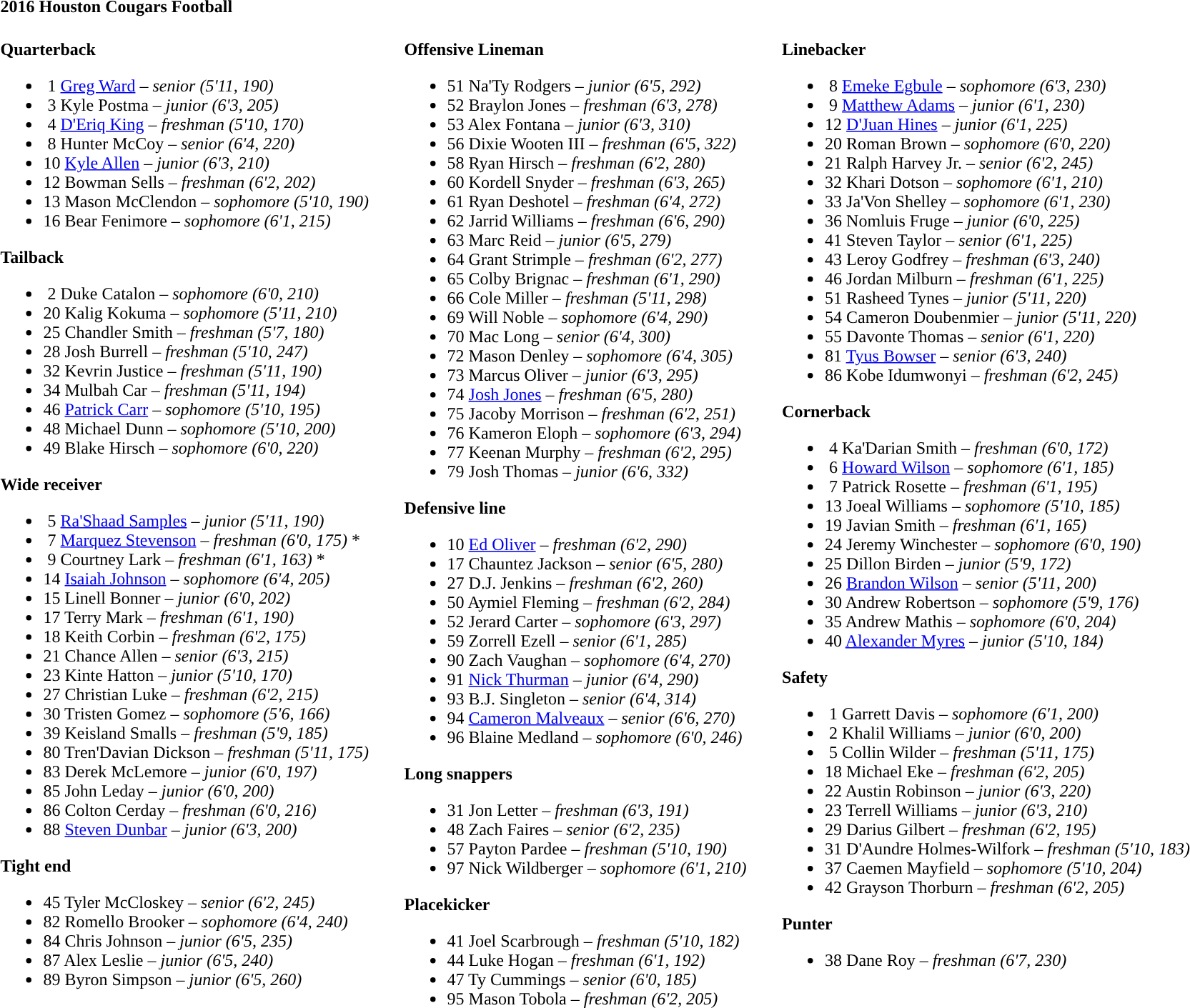<table class="toccolours" style="text-align: left;">
<tr>
<td colspan=11><strong>2016 Houston Cougars Football</strong></td>
</tr>
<tr>
<td valign="top"><br><strong>Quarterback</strong><ul><li> 1  <a href='#'>Greg Ward</a> – <em>senior (5'11, 190)</em></li><li> 3  Kyle Postma – <em>junior (6'3, 205)</em></li><li> 4  <a href='#'>D'Eriq King</a> – <em>freshman (5'10, 170)</em></li><li> 8  Hunter McCoy – <em>senior (6'4, 220)</em></li><li>10  <a href='#'>Kyle Allen</a> – <em>junior (6'3, 210)</em></li><li>12  Bowman Sells – <em>freshman (6'2, 202)</em></li><li>13  Mason McClendon – <em>sophomore (5'10, 190)</em></li><li>16  Bear Fenimore – <em>sophomore (6'1, 215)</em></li></ul><strong>Tailback</strong><ul><li> 2  Duke Catalon – <em>sophomore (6'0, 210)</em></li><li>20  Kalig Kokuma – <em>sophomore (5'11, 210)</em></li><li>25  Chandler Smith – <em>freshman (5'7, 180)</em></li><li>28  Josh Burrell – <em> freshman (5'10, 247)</em></li><li>32  Kevrin Justice – <em> freshman (5'11, 190)</em></li><li>34  Mulbah Car – <em>freshman (5'11, 194)</em></li><li>46  <a href='#'>Patrick Carr</a> – <em>sophomore (5'10, 195)</em></li><li>48  Michael Dunn – <em>sophomore (5'10, 200)</em></li><li>49  Blake Hirsch – <em>sophomore (6'0, 220)</em></li></ul><strong>Wide receiver</strong><ul><li> 5  <a href='#'>Ra'Shaad Samples</a> – <em>junior (5'11, 190)</em></li><li> 7  <a href='#'>Marquez Stevenson</a> – <em>freshman (6'0, 175)</em> *</li><li> 9  Courtney Lark – <em>freshman (6'1, 163)</em> *</li><li>14  <a href='#'>Isaiah Johnson</a> – <em>sophomore (6'4, 205)</em></li><li>15  Linell Bonner – <em>junior (6'0, 202)</em></li><li>17  Terry Mark – <em>freshman (6'1, 190)</em></li><li>18  Keith Corbin – <em>freshman (6'2, 175)</em></li><li>21  Chance Allen – <em>senior (6'3, 215)</em></li><li>23  Kinte Hatton – <em>junior (5'10, 170)</em></li><li>27  Christian Luke – <em>freshman (6'2, 215)</em></li><li>30  Tristen Gomez – <em>sophomore (5'6, 166)</em></li><li>39  Keisland Smalls – <em>freshman (5'9, 185)</em></li><li>80  Tren'Davian Dickson – <em>freshman (5'11, 175)</em></li><li>83  Derek McLemore – <em>junior (6'0, 197)</em></li><li>85  John Leday – <em>junior (6'0, 200)</em></li><li>86  Colton Cerday – <em> freshman (6'0, 216)</em></li><li>88  <a href='#'>Steven Dunbar</a> – <em>junior (6'3, 200)</em></li></ul><strong>Tight end</strong><ul><li>45  Tyler McCloskey – <em>senior (6'2, 245)</em></li><li>82  Romello Brooker – <em>sophomore (6'4, 240)</em></li><li>84  Chris Johnson – <em>junior (6'5, 235)</em></li><li>87  Alex Leslie – <em>junior (6'5, 240)</em></li><li>89  Byron Simpson – <em>junior (6'5, 260)</em></li></ul></td>
<td width="25"> </td>
<td valign="top"><br><strong>Offensive Lineman</strong><ul><li>51  Na'Ty Rodgers – <em>junior (6'5, 292)</em></li><li>52  Braylon Jones – <em>freshman (6'3, 278)</em></li><li>53  Alex Fontana – <em>junior (6'3, 310)</em></li><li>56  Dixie Wooten III – <em>freshman (6'5, 322)</em></li><li>58  Ryan Hirsch – <em> freshman (6'2, 280)</em></li><li>60  Kordell Snyder – <em>freshman (6'3, 265)</em></li><li>61  Ryan Deshotel – <em> freshman (6'4, 272)</em></li><li>62  Jarrid Williams – <em> freshman (6'6, 290)</em></li><li>63  Marc Reid – <em>junior (6'5, 279)</em></li><li>64  Grant Strimple – <em>freshman (6'2, 277)</em></li><li>65  Colby Brignac – <em>freshman (6'1, 290)</em></li><li>66  Cole Miller – <em>freshman (5'11, 298)</em></li><li>69  Will Noble – <em>sophomore (6'4, 290)</em></li><li>70  Mac Long – <em>senior (6'4, 300)</em></li><li>72  Mason Denley – <em>sophomore (6'4, 305)</em></li><li>73  Marcus Oliver – <em>junior (6'3, 295)</em></li><li>74  <a href='#'>Josh Jones</a> – <em> freshman (6'5, 280)</em></li><li>75  Jacoby Morrison – <em>freshman (6'2, 251)</em></li><li>76  Kameron Eloph – <em>sophomore (6'3, 294)</em></li><li>77  Keenan Murphy – <em>freshman (6'2, 295)</em></li><li>79  Josh Thomas – <em>junior (6'6, 332)</em></li></ul><strong>Defensive line</strong><ul><li>10  <a href='#'>Ed Oliver</a> – <em>freshman (6'2, 290)</em></li><li>17  Chauntez Jackson – <em>senior (6'5, 280)</em></li><li>27  D.J. Jenkins – <em> freshman (6'2, 260)</em></li><li>50  Aymiel Fleming – <em>freshman (6'2, 284)</em></li><li>52  Jerard Carter – <em>sophomore (6'3, 297)</em></li><li>59  Zorrell Ezell – <em>senior (6'1, 285)</em></li><li>90  Zach Vaughan – <em>sophomore (6'4, 270)</em></li><li>91  <a href='#'>Nick Thurman</a> – <em>junior (6'4, 290)</em></li><li>93  B.J. Singleton – <em>senior (6'4, 314)</em></li><li>94  <a href='#'>Cameron Malveaux</a> – <em>senior (6'6, 270)</em></li><li>96  Blaine Medland – <em>sophomore (6'0, 246)</em></li></ul><strong>Long snappers</strong><ul><li>31  Jon Letter – <em>freshman (6'3, 191)</em></li><li>48  Zach Faires – <em>senior (6'2, 235)</em></li><li>57  Payton Pardee – <em> freshman (5'10, 190)</em></li><li>97  Nick Wildberger – <em>sophomore (6'1, 210)</em></li></ul><strong>Placekicker</strong><ul><li>41  Joel Scarbrough – <em> freshman (5'10, 182)</em></li><li>44  Luke Hogan – <em>freshman (6'1, 192)</em></li><li>47  Ty Cummings – <em>senior (6'0, 185)</em></li><li>95  Mason Tobola – <em>freshman (6'2, 205)</em></li></ul></td>
<td width="25"> </td>
<td valign="top"><br><strong>Linebacker</strong><ul><li> 8  <a href='#'>Emeke Egbule</a> – <em>sophomore (6'3, 230)</em></li><li> 9  <a href='#'>Matthew Adams</a> – <em>junior (6'1, 230)</em></li><li>12  <a href='#'>D'Juan Hines</a> – <em>junior (6'1, 225)</em></li><li>20  Roman Brown – <em>sophomore (6'0, 220)</em></li><li>21  Ralph Harvey Jr. – <em>senior (6'2, 245)</em></li><li>32  Khari Dotson – <em>sophomore (6'1, 210)</em></li><li>33  Ja'Von Shelley – <em>sophomore (6'1, 230)</em></li><li>36  Nomluis Fruge – <em>junior (6'0, 225)</em></li><li>41  Steven Taylor – <em>senior (6'1, 225)</em></li><li>43  Leroy Godfrey – <em> freshman (6'3, 240)</em></li><li>46  Jordan Milburn – <em> freshman (6'1, 225)</em></li><li>51  Rasheed Tynes – <em>junior (5'11, 220)</em></li><li>54  Cameron Doubenmier – <em>junior (5'11, 220)</em></li><li>55  Davonte Thomas – <em>senior (6'1, 220)</em></li><li>81  <a href='#'>Tyus Bowser</a> – <em>senior (6'3, 240)</em></li><li>86  Kobe Idumwonyi – <em> freshman (6'2, 245)</em></li></ul><strong>Cornerback</strong><ul><li> 4  Ka'Darian Smith – <em>freshman (6'0, 172)</em></li><li> 6  <a href='#'>Howard Wilson</a> – <em>sophomore (6'1, 185)</em></li><li> 7  Patrick Rosette – <em>freshman (6'1, 195)</em></li><li>13  Joeal Williams – <em>sophomore (5'10, 185)</em></li><li>19  Javian Smith – <em>freshman (6'1, 165)</em></li><li>24  Jeremy Winchester – <em>sophomore (6'0, 190)</em></li><li>25  Dillon Birden – <em>junior (5'9, 172)</em></li><li>26  <a href='#'>Brandon Wilson</a> – <em>senior (5'11, 200)</em></li><li>30  Andrew Robertson – <em>sophomore (5'9, 176)</em></li><li>35  Andrew Mathis – <em>sophomore (6'0, 204)</em></li><li>40  <a href='#'>Alexander Myres</a> – <em>junior (5'10, 184)</em></li></ul><strong>Safety</strong><ul><li> 1  Garrett Davis – <em>sophomore (6'1, 200)</em></li><li> 2  Khalil Williams – <em>junior (6'0, 200)</em></li><li> 5  Collin Wilder – <em>freshman (5'11, 175)</em></li><li>18  Michael Eke – <em> freshman (6'2, 205)</em></li><li>22  Austin Robinson – <em>junior (6'3, 220)</em></li><li>23  Terrell Williams – <em>junior (6'3, 210)</em></li><li>29  Darius Gilbert – <em> freshman (6'2, 195)</em></li><li>31  D'Aundre Holmes-Wilfork – <em>freshman (5'10, 183)</em></li><li>37  Caemen Mayfield – <em>sophomore (5'10, 204)</em></li><li>42  Grayson Thorburn – <em>freshman (6'2, 205)</em></li></ul><strong>Punter</strong><ul><li>38  Dane Roy – <em>freshman (6'7, 230)</em></li></ul></td>
</tr>
</table>
